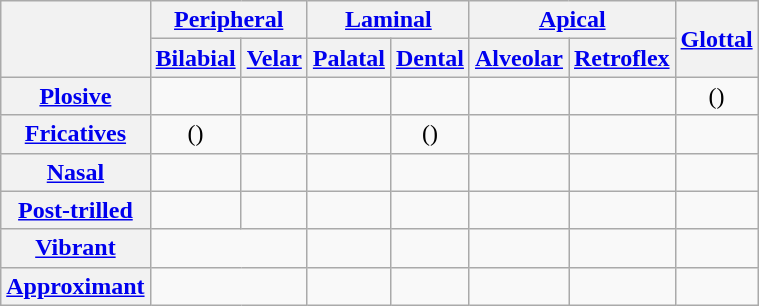<table class="wikitable" style="text-align:center;">
<tr>
<th rowspan=2></th>
<th colspan=2><a href='#'>Peripheral</a></th>
<th colspan=2><a href='#'>Laminal</a></th>
<th colspan=2><a href='#'>Apical</a></th>
<th rowspan=2><a href='#'>Glottal</a></th>
</tr>
<tr>
<th><a href='#'>Bilabial</a></th>
<th><a href='#'>Velar</a></th>
<th><a href='#'>Palatal</a></th>
<th><a href='#'>Dental</a></th>
<th><a href='#'>Alveolar</a></th>
<th><a href='#'>Retroflex</a></th>
</tr>
<tr>
<th><a href='#'>Plosive</a></th>
<td></td>
<td></td>
<td></td>
<td></td>
<td></td>
<td></td>
<td>()</td>
</tr>
<tr>
<th><a href='#'>Fricatives</a></th>
<td>()</td>
<td></td>
<td></td>
<td>()</td>
<td></td>
<td></td>
<td></td>
</tr>
<tr>
<th><a href='#'>Nasal</a></th>
<td></td>
<td></td>
<td></td>
<td></td>
<td></td>
<td></td>
<td></td>
</tr>
<tr>
<th><a href='#'>Post-trilled</a></th>
<td></td>
<td></td>
<td></td>
<td></td>
<td></td>
<td></td>
<td></td>
</tr>
<tr>
<th><a href='#'>Vibrant</a></th>
<td colspan=2></td>
<td></td>
<td></td>
<td></td>
<td></td>
<td></td>
</tr>
<tr>
<th><a href='#'>Approximant</a></th>
<td colspan=2></td>
<td></td>
<td></td>
<td></td>
<td></td>
<td></td>
</tr>
</table>
